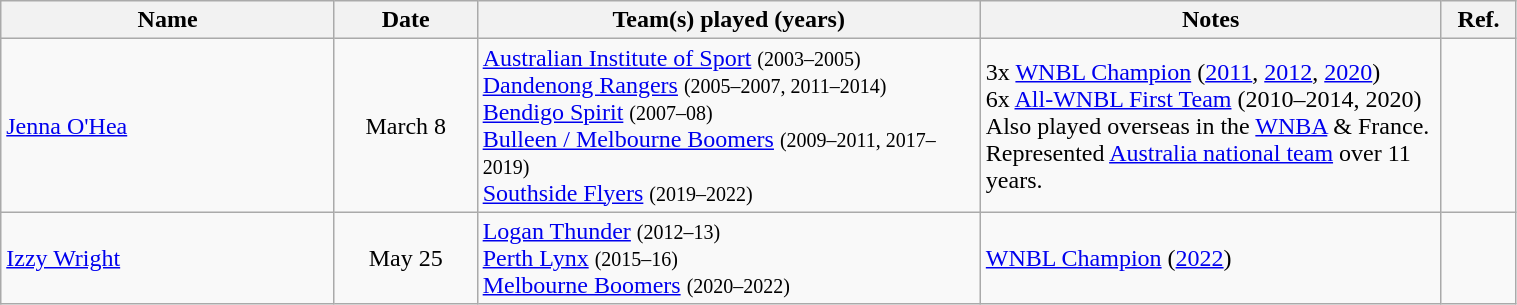<table class="wikitable sortable" style="width:80%">
<tr>
<th style="width:150px">Name</th>
<th style="width:60px">Date</th>
<th style="width:230px">Team(s) played (years)</th>
<th style="width:210px">Notes</th>
<th style="width:20px">Ref.</th>
</tr>
<tr>
<td> <a href='#'>Jenna O'Hea</a></td>
<td align=center>March 8</td>
<td><a href='#'>Australian Institute of Sport</a> <small>(2003–2005)</small><br> <a href='#'>Dandenong Rangers</a> <small>(2005–2007, 2011–2014)</small><br> <a href='#'>Bendigo Spirit</a> <small>(2007–08)</small><br> <a href='#'>Bulleen / Melbourne Boomers</a> <small>(2009–2011, 2017–2019)</small><br> <a href='#'>Southside Flyers</a> <small>(2019–2022)</small><br></td>
<td>3x <a href='#'>WNBL Champion</a> (<a href='#'>2011</a>, <a href='#'>2012</a>, <a href='#'>2020</a>) <br> 6x <a href='#'>All-WNBL First Team</a> (2010–2014, 2020) <br>Also played overseas in the <a href='#'>WNBA</a> & France. <br> Represented <a href='#'>Australia national team</a> over 11 years.</td>
<td></td>
</tr>
<tr>
<td> <a href='#'>Izzy Wright</a></td>
<td align=center>May 25</td>
<td><a href='#'>Logan Thunder</a> <small>(2012–13)</small><br> <a href='#'>Perth Lynx</a> <small>(2015–16)</small><br> <a href='#'>Melbourne Boomers</a> <small>(2020–2022)</small> <br></td>
<td><a href='#'>WNBL Champion</a> (<a href='#'>2022</a>)</td>
<td></td>
</tr>
</table>
